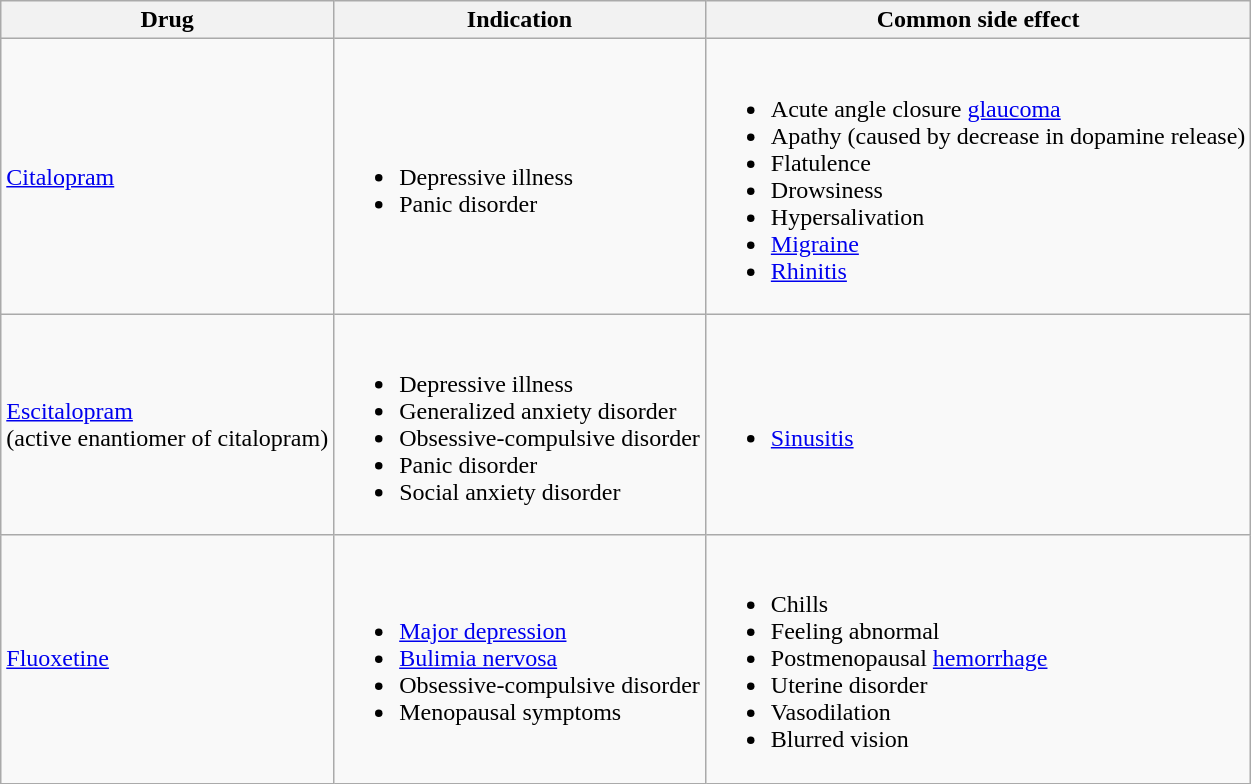<table class="wikitable">
<tr>
<th>Drug</th>
<th>Indication</th>
<th>Common side effect</th>
</tr>
<tr>
<td><a href='#'>Citalopram</a></td>
<td><br><ul><li>Depressive illness</li><li>Panic disorder</li></ul></td>
<td><br><ul><li>Acute angle closure <a href='#'>glaucoma</a></li><li>Apathy (caused by decrease in dopamine release)</li><li>Flatulence</li><li>Drowsiness</li><li>Hypersalivation</li><li><a href='#'>Migraine</a></li><li><a href='#'>Rhinitis</a></li></ul></td>
</tr>
<tr>
<td><a href='#'>Escitalopram</a><br>(active enantiomer of citalopram)</td>
<td><br><ul><li>Depressive illness</li><li>Generalized anxiety disorder</li><li>Obsessive-compulsive disorder</li><li>Panic disorder</li><li>Social anxiety disorder</li></ul></td>
<td><br><ul><li><a href='#'>Sinusitis</a></li></ul></td>
</tr>
<tr>
<td><a href='#'>Fluoxetine</a></td>
<td><br><ul><li><a href='#'>Major depression</a></li><li><a href='#'>Bulimia nervosa</a></li><li>Obsessive-compulsive disorder</li><li>Menopausal symptoms</li></ul></td>
<td><br><ul><li>Chills</li><li>Feeling abnormal</li><li>Postmenopausal <a href='#'>hemorrhage</a></li><li>Uterine disorder</li><li>Vasodilation</li><li>Blurred vision</li></ul></td>
</tr>
</table>
